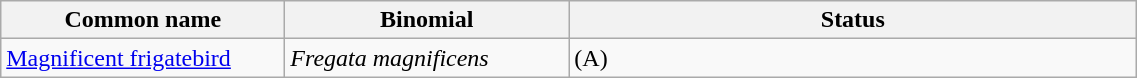<table width=60% class="wikitable">
<tr>
<th width=15%>Common name</th>
<th width=15%>Binomial</th>
<th width=30%>Status</th>
</tr>
<tr>
<td><a href='#'>Magnificent frigatebird</a></td>
<td><em>Fregata magnificens</em></td>
<td>(A)</td>
</tr>
</table>
